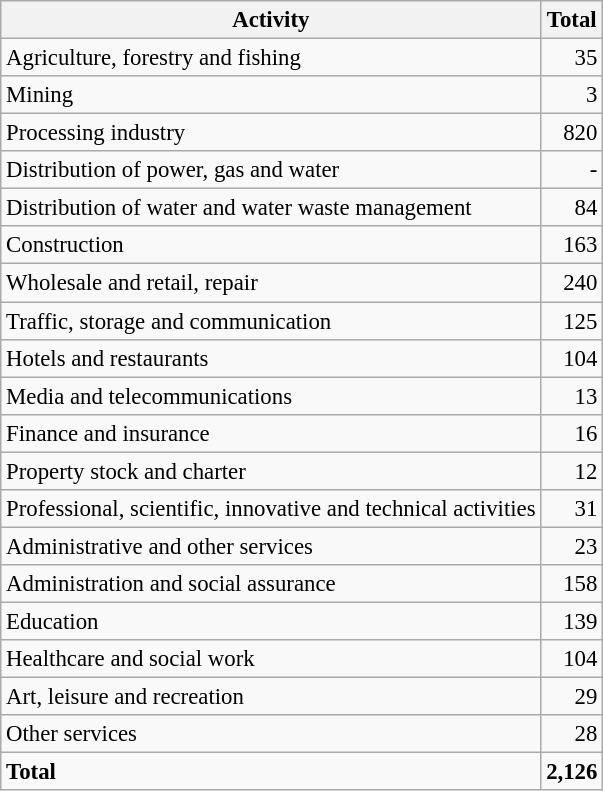<table class="wikitable sortable" style="font-size:95%;">
<tr>
<th>Activity</th>
<th>Total</th>
</tr>
<tr>
<td>Agriculture, forestry and fishing</td>
<td align="right">35</td>
</tr>
<tr>
<td>Mining</td>
<td align="right">3</td>
</tr>
<tr>
<td>Processing industry</td>
<td align="right">820</td>
</tr>
<tr>
<td>Distribution of power, gas and water</td>
<td align="right">-</td>
</tr>
<tr>
<td>Distribution of water and water waste management</td>
<td align="right">84</td>
</tr>
<tr>
<td>Construction</td>
<td align="right">163</td>
</tr>
<tr>
<td>Wholesale and retail, repair</td>
<td align="right">240</td>
</tr>
<tr>
<td>Traffic, storage and communication</td>
<td align="right">125</td>
</tr>
<tr>
<td>Hotels and restaurants</td>
<td align="right">104</td>
</tr>
<tr>
<td>Media and telecommunications</td>
<td align="right">13</td>
</tr>
<tr>
<td>Finance and insurance</td>
<td align="right">16</td>
</tr>
<tr>
<td>Property stock and charter</td>
<td align="right">12</td>
</tr>
<tr>
<td>Professional, scientific, innovative and technical activities</td>
<td align="right">31</td>
</tr>
<tr>
<td>Administrative and other services</td>
<td align="right">23</td>
</tr>
<tr>
<td>Administration and social assurance</td>
<td align="right">158</td>
</tr>
<tr>
<td>Education</td>
<td align="right">139</td>
</tr>
<tr>
<td>Healthcare and social work</td>
<td align="right">104</td>
</tr>
<tr>
<td>Art, leisure and recreation</td>
<td align="right">29</td>
</tr>
<tr>
<td>Other services</td>
<td align="right">28</td>
</tr>
<tr class="sortbottom">
<td><strong>Total</strong></td>
<td align="right"><strong>2,126</strong></td>
</tr>
</table>
